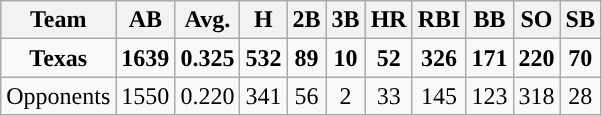<table class="wikitable sortable">
<tr>
<th>Team</th>
<th>AB</th>
<th>Avg.</th>
<th>H</th>
<th>2B</th>
<th>3B</th>
<th>HR</th>
<th>RBI</th>
<th>BB</th>
<th>SO</th>
<th>SB</th>
</tr>
<tr style="text-align:center; font-weight: bold;">
<td>Texas</td>
<td>1639</td>
<td>0.325</td>
<td>532</td>
<td>89</td>
<td>10</td>
<td>52</td>
<td>326</td>
<td>171</td>
<td>220</td>
<td>70</td>
</tr>
<tr style="text-align:center;">
<td>Opponents</td>
<td>1550</td>
<td>0.220</td>
<td>341</td>
<td>56</td>
<td>2</td>
<td>33</td>
<td>145</td>
<td>123</td>
<td>318</td>
<td>28</td>
</tr>
</table>
